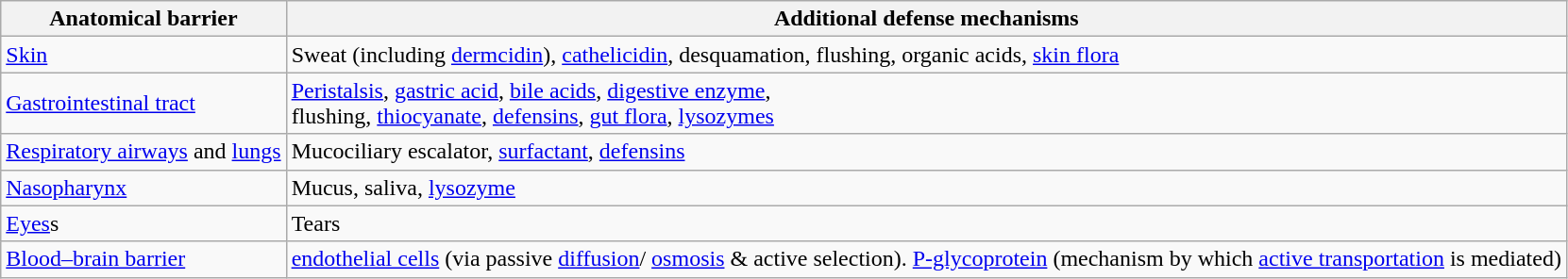<table class="wikitable" align="middle">
<tr>
<th>Anatomical barrier</th>
<th>Additional defense mechanisms</th>
</tr>
<tr>
<td><a href='#'>Skin</a></td>
<td>Sweat (including <a href='#'>dermcidin</a>), <a href='#'>cathelicidin</a>, desquamation, flushing, organic acids,  <a href='#'>skin flora</a></td>
</tr>
<tr>
<td><a href='#'>Gastrointestinal tract</a></td>
<td><a href='#'>Peristalsis</a>, <a href='#'>gastric acid</a>, <a href='#'>bile acids</a>, <a href='#'>digestive enzyme</a>,<br> flushing, <a href='#'>thiocyanate</a>, <a href='#'>defensins</a>, <a href='#'>gut flora</a>, <a href='#'>lysozymes</a></td>
</tr>
<tr>
<td><a href='#'>Respiratory airways</a> and <a href='#'>lungs</a></td>
<td>Mucociliary escalator, <a href='#'>surfactant</a>, <a href='#'>defensins</a></td>
</tr>
<tr>
<td><a href='#'>Nasopharynx</a></td>
<td>Mucus, saliva, <a href='#'>lysozyme</a></td>
</tr>
<tr>
<td><a href='#'>Eyes</a>s</td>
<td>Tears</td>
</tr>
<tr>
<td><a href='#'>Blood–brain barrier</a></td>
<td><a href='#'>endothelial cells</a> (via passive <a href='#'>diffusion</a>/ <a href='#'>osmosis</a> & active selection). <a href='#'>P-glycoprotein</a> (mechanism by which <a href='#'>active transportation</a> is mediated)</td>
</tr>
</table>
